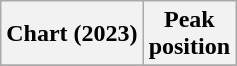<table class="wikitable sortable plainrowheaders" style="text-align:center">
<tr>
<th scope="col">Chart (2023)</th>
<th scope="col">Peak<br>position</th>
</tr>
<tr>
</tr>
</table>
